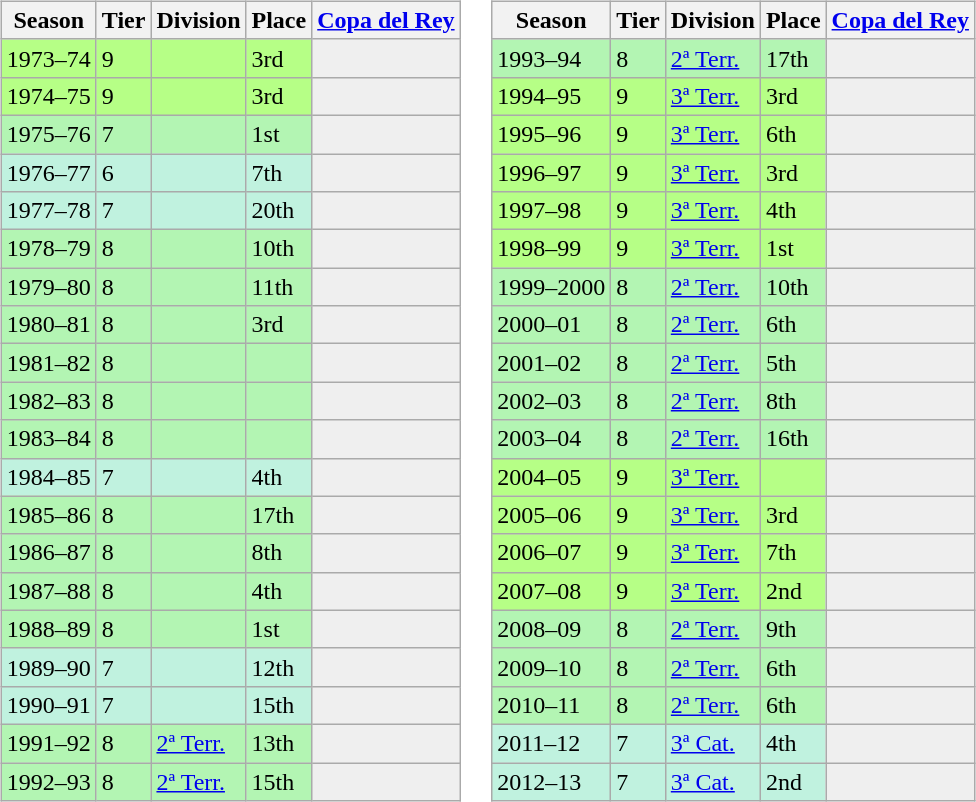<table>
<tr>
<td valign="top" width=0%><br><table class="wikitable">
<tr style="background:#f0f6fa;">
<th>Season</th>
<th>Tier</th>
<th>Division</th>
<th>Place</th>
<th><a href='#'>Copa del Rey</a></th>
</tr>
<tr>
<td style="background:#B6FF86;">1973–74</td>
<td style="background:#B6FF86;">9</td>
<td style="background:#B6FF86;"></td>
<td style="background:#B6FF86;">3rd</td>
<th style="background:#efefef;"></th>
</tr>
<tr>
<td style="background:#B6FF86;">1974–75</td>
<td style="background:#B6FF86;">9</td>
<td style="background:#B6FF86;"></td>
<td style="background:#B6FF86;">3rd</td>
<th style="background:#efefef;"></th>
</tr>
<tr>
<td style="background:#B3F5B3;">1975–76</td>
<td style="background:#B3F5B3;">7</td>
<td style="background:#B3F5B3;"></td>
<td style="background:#B3F5B3;">1st</td>
<th style="background:#efefef;"></th>
</tr>
<tr>
<td style="background:#C0F2DF;">1976–77</td>
<td style="background:#C0F2DF;">6</td>
<td style="background:#C0F2DF;"></td>
<td style="background:#C0F2DF;">7th</td>
<th style="background:#efefef;"></th>
</tr>
<tr>
<td style="background:#C0F2DF;">1977–78</td>
<td style="background:#C0F2DF;">7</td>
<td style="background:#C0F2DF;"></td>
<td style="background:#C0F2DF;">20th</td>
<th style="background:#efefef;"></th>
</tr>
<tr>
<td style="background:#B3F5B3;">1978–79</td>
<td style="background:#B3F5B3;">8</td>
<td style="background:#B3F5B3;"></td>
<td style="background:#B3F5B3;">10th</td>
<th style="background:#efefef;"></th>
</tr>
<tr>
<td style="background:#B3F5B3;">1979–80</td>
<td style="background:#B3F5B3;">8</td>
<td style="background:#B3F5B3;"></td>
<td style="background:#B3F5B3;">11th</td>
<th style="background:#efefef;"></th>
</tr>
<tr>
<td style="background:#B3F5B3;">1980–81</td>
<td style="background:#B3F5B3;">8</td>
<td style="background:#B3F5B3;"></td>
<td style="background:#B3F5B3;">3rd</td>
<th style="background:#efefef;"></th>
</tr>
<tr>
<td style="background:#B3F5B3;">1981–82</td>
<td style="background:#B3F5B3;">8</td>
<td style="background:#B3F5B3;"></td>
<td style="background:#B3F5B3;"></td>
<th style="background:#efefef;"></th>
</tr>
<tr>
<td style="background:#B3F5B3;">1982–83</td>
<td style="background:#B3F5B3;">8</td>
<td style="background:#B3F5B3;"></td>
<td style="background:#B3F5B3;"></td>
<th style="background:#efefef;"></th>
</tr>
<tr>
<td style="background:#B3F5B3;">1983–84</td>
<td style="background:#B3F5B3;">8</td>
<td style="background:#B3F5B3;"></td>
<td style="background:#B3F5B3;"></td>
<th style="background:#efefef;"></th>
</tr>
<tr>
<td style="background:#C0F2DF;">1984–85</td>
<td style="background:#C0F2DF;">7</td>
<td style="background:#C0F2DF;"></td>
<td style="background:#C0F2DF;">4th</td>
<th style="background:#efefef;"></th>
</tr>
<tr>
<td style="background:#B3F5B3;">1985–86</td>
<td style="background:#B3F5B3;">8</td>
<td style="background:#B3F5B3;"></td>
<td style="background:#B3F5B3;">17th</td>
<th style="background:#efefef;"></th>
</tr>
<tr>
<td style="background:#B3F5B3;">1986–87</td>
<td style="background:#B3F5B3;">8</td>
<td style="background:#B3F5B3;"></td>
<td style="background:#B3F5B3;">8th</td>
<th style="background:#efefef;"></th>
</tr>
<tr>
<td style="background:#B3F5B3;">1987–88</td>
<td style="background:#B3F5B3;">8</td>
<td style="background:#B3F5B3;"></td>
<td style="background:#B3F5B3;">4th</td>
<th style="background:#efefef;"></th>
</tr>
<tr>
<td style="background:#B3F5B3;">1988–89</td>
<td style="background:#B3F5B3;">8</td>
<td style="background:#B3F5B3;"></td>
<td style="background:#B3F5B3;">1st</td>
<th style="background:#efefef;"></th>
</tr>
<tr>
<td style="background:#C0F2DF;">1989–90</td>
<td style="background:#C0F2DF;">7</td>
<td style="background:#C0F2DF;"></td>
<td style="background:#C0F2DF;">12th</td>
<th style="background:#efefef;"></th>
</tr>
<tr>
<td style="background:#C0F2DF;">1990–91</td>
<td style="background:#C0F2DF;">7</td>
<td style="background:#C0F2DF;"></td>
<td style="background:#C0F2DF;">15th</td>
<th style="background:#efefef;"></th>
</tr>
<tr>
<td style="background:#B3F5B3;">1991–92</td>
<td style="background:#B3F5B3;">8</td>
<td style="background:#B3F5B3;"><a href='#'>2ª Terr.</a></td>
<td style="background:#B3F5B3;">13th</td>
<th style="background:#efefef;"></th>
</tr>
<tr>
<td style="background:#B3F5B3;">1992–93</td>
<td style="background:#B3F5B3;">8</td>
<td style="background:#B3F5B3;"><a href='#'>2ª Terr.</a></td>
<td style="background:#B3F5B3;">15th</td>
<th style="background:#efefef;"></th>
</tr>
</table>
</td>
<td valign="top" width=0%><br><table class="wikitable">
<tr style="background:#f0f6fa;">
<th>Season</th>
<th>Tier</th>
<th>Division</th>
<th>Place</th>
<th><a href='#'>Copa del Rey</a></th>
</tr>
<tr>
<td style="background:#B3F5B3;">1993–94</td>
<td style="background:#B3F5B3;">8</td>
<td style="background:#B3F5B3;"><a href='#'>2ª Terr.</a></td>
<td style="background:#B3F5B3;">17th</td>
<th style="background:#efefef;"></th>
</tr>
<tr>
<td style="background:#B6FF86;">1994–95</td>
<td style="background:#B6FF86;">9</td>
<td style="background:#B6FF86;"><a href='#'>3ª Terr.</a></td>
<td style="background:#B6FF86;">3rd</td>
<th style="background:#efefef;"></th>
</tr>
<tr>
<td style="background:#B6FF86;">1995–96</td>
<td style="background:#B6FF86;">9</td>
<td style="background:#B6FF86;"><a href='#'>3ª Terr.</a></td>
<td style="background:#B6FF86;">6th</td>
<th style="background:#efefef;"></th>
</tr>
<tr>
<td style="background:#B6FF86;">1996–97</td>
<td style="background:#B6FF86;">9</td>
<td style="background:#B6FF86;"><a href='#'>3ª Terr.</a></td>
<td style="background:#B6FF86;">3rd</td>
<th style="background:#efefef;"></th>
</tr>
<tr>
<td style="background:#B6FF86;">1997–98</td>
<td style="background:#B6FF86;">9</td>
<td style="background:#B6FF86;"><a href='#'>3ª Terr.</a></td>
<td style="background:#B6FF86;">4th</td>
<th style="background:#efefef;"></th>
</tr>
<tr>
<td style="background:#B6FF86;">1998–99</td>
<td style="background:#B6FF86;">9</td>
<td style="background:#B6FF86;"><a href='#'>3ª Terr.</a></td>
<td style="background:#B6FF86;">1st</td>
<th style="background:#efefef;"></th>
</tr>
<tr>
<td style="background:#B3F5B3;">1999–2000</td>
<td style="background:#B3F5B3;">8</td>
<td style="background:#B3F5B3;"><a href='#'>2ª Terr.</a></td>
<td style="background:#B3F5B3;">10th</td>
<th style="background:#efefef;"></th>
</tr>
<tr>
<td style="background:#B3F5B3;">2000–01</td>
<td style="background:#B3F5B3;">8</td>
<td style="background:#B3F5B3;"><a href='#'>2ª Terr.</a></td>
<td style="background:#B3F5B3;">6th</td>
<th style="background:#efefef;"></th>
</tr>
<tr>
<td style="background:#B3F5B3;">2001–02</td>
<td style="background:#B3F5B3;">8</td>
<td style="background:#B3F5B3;"><a href='#'>2ª Terr.</a></td>
<td style="background:#B3F5B3;">5th</td>
<th style="background:#efefef;"></th>
</tr>
<tr>
<td style="background:#B3F5B3;">2002–03</td>
<td style="background:#B3F5B3;">8</td>
<td style="background:#B3F5B3;"><a href='#'>2ª Terr.</a></td>
<td style="background:#B3F5B3;">8th</td>
<th style="background:#efefef;"></th>
</tr>
<tr>
<td style="background:#B3F5B3;">2003–04</td>
<td style="background:#B3F5B3;">8</td>
<td style="background:#B3F5B3;"><a href='#'>2ª Terr.</a></td>
<td style="background:#B3F5B3;">16th</td>
<th style="background:#efefef;"></th>
</tr>
<tr>
<td style="background:#B6FF86;">2004–05</td>
<td style="background:#B6FF86;">9</td>
<td style="background:#B6FF86;"><a href='#'>3ª Terr.</a></td>
<td style="background:#B6FF86;"></td>
<th style="background:#efefef;"></th>
</tr>
<tr>
<td style="background:#B6FF86;">2005–06</td>
<td style="background:#B6FF86;">9</td>
<td style="background:#B6FF86;"><a href='#'>3ª Terr.</a></td>
<td style="background:#B6FF86;">3rd</td>
<th style="background:#efefef;"></th>
</tr>
<tr>
<td style="background:#B6FF86;">2006–07</td>
<td style="background:#B6FF86;">9</td>
<td style="background:#B6FF86;"><a href='#'>3ª Terr.</a></td>
<td style="background:#B6FF86;">7th</td>
<th style="background:#efefef;"></th>
</tr>
<tr>
<td style="background:#B6FF86;">2007–08</td>
<td style="background:#B6FF86;">9</td>
<td style="background:#B6FF86;"><a href='#'>3ª Terr.</a></td>
<td style="background:#B6FF86;">2nd</td>
<th style="background:#efefef;"></th>
</tr>
<tr>
<td style="background:#B3F5B3;">2008–09</td>
<td style="background:#B3F5B3;">8</td>
<td style="background:#B3F5B3;"><a href='#'>2ª Terr.</a></td>
<td style="background:#B3F5B3;">9th</td>
<th style="background:#efefef;"></th>
</tr>
<tr>
<td style="background:#B3F5B3;">2009–10</td>
<td style="background:#B3F5B3;">8</td>
<td style="background:#B3F5B3;"><a href='#'>2ª Terr.</a></td>
<td style="background:#B3F5B3;">6th</td>
<th style="background:#efefef;"></th>
</tr>
<tr>
<td style="background:#B3F5B3;">2010–11</td>
<td style="background:#B3F5B3;">8</td>
<td style="background:#B3F5B3;"><a href='#'>2ª Terr.</a></td>
<td style="background:#B3F5B3;">6th</td>
<th style="background:#efefef;"></th>
</tr>
<tr>
<td style="background:#C0F2DF;">2011–12</td>
<td style="background:#C0F2DF;">7</td>
<td style="background:#C0F2DF;"><a href='#'>3ª Cat.</a></td>
<td style="background:#C0F2DF;">4th</td>
<th style="background:#efefef;"></th>
</tr>
<tr>
<td style="background:#C0F2DF;">2012–13</td>
<td style="background:#C0F2DF;">7</td>
<td style="background:#C0F2DF;"><a href='#'>3ª Cat.</a></td>
<td style="background:#C0F2DF;">2nd</td>
<th style="background:#efefef;"></th>
</tr>
</table>
</td>
</tr>
</table>
